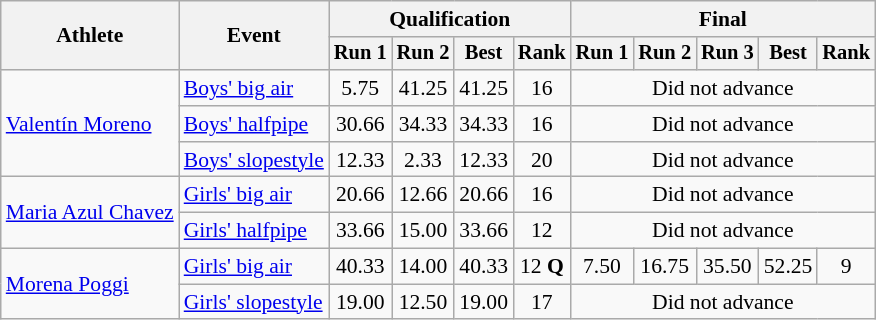<table class="wikitable" style="font-size:90%">
<tr>
<th rowspan=2>Athlete</th>
<th rowspan=2>Event</th>
<th colspan=4>Qualification</th>
<th colspan=5>Final</th>
</tr>
<tr style="font-size:95%">
<th>Run 1</th>
<th>Run 2</th>
<th>Best</th>
<th>Rank</th>
<th>Run 1</th>
<th>Run 2</th>
<th>Run 3</th>
<th>Best</th>
<th>Rank</th>
</tr>
<tr align=center>
<td align=left rowspan=3><a href='#'>Valentín Moreno</a><br></td>
<td align=left><a href='#'>Boys' big air</a></td>
<td>5.75</td>
<td>41.25</td>
<td>41.25</td>
<td>16</td>
<td colspan=5>Did not advance</td>
</tr>
<tr align=center>
<td align=left><a href='#'>Boys' halfpipe</a></td>
<td>30.66</td>
<td>34.33</td>
<td>34.33</td>
<td>16</td>
<td colspan=5>Did not advance</td>
</tr>
<tr align=center>
<td align=left><a href='#'>Boys' slopestyle</a></td>
<td>12.33</td>
<td>2.33</td>
<td>12.33</td>
<td>20</td>
<td colspan=5>Did not advance</td>
</tr>
<tr align=center>
<td align=left rowspan=2><a href='#'>Maria Azul Chavez</a><br></td>
<td align=left><a href='#'>Girls' big air</a></td>
<td>20.66</td>
<td>12.66</td>
<td>20.66</td>
<td>16</td>
<td colspan=5>Did not advance</td>
</tr>
<tr align=center>
<td align=left><a href='#'>Girls' halfpipe</a></td>
<td>33.66</td>
<td>15.00</td>
<td>33.66</td>
<td>12</td>
<td colspan=5>Did not advance</td>
</tr>
<tr align=center>
<td align=left rowspan=2><a href='#'>Morena Poggi</a><br></td>
<td align=left><a href='#'>Girls' big air</a></td>
<td>40.33</td>
<td>14.00</td>
<td>40.33</td>
<td>12 <strong>Q</strong></td>
<td>7.50</td>
<td>16.75</td>
<td>35.50</td>
<td>52.25</td>
<td>9</td>
</tr>
<tr align=center>
<td align=left><a href='#'>Girls' slopestyle</a></td>
<td>19.00</td>
<td>12.50</td>
<td>19.00</td>
<td>17</td>
<td colspan=5>Did not advance</td>
</tr>
</table>
